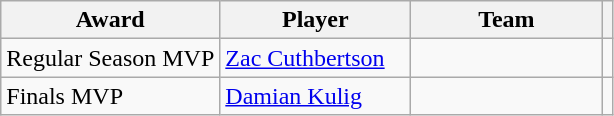<table class="wikitable sortable" style="text-align:left;">
<tr>
<th>Award</th>
<th width=120>Player</th>
<th width=120>Team</th>
<th></th>
</tr>
<tr>
<td>Regular Season MVP</td>
<td> <a href='#'>Zac Cuthbertson</a></td>
<td> </td>
<td align=center></td>
</tr>
<tr>
<td>Finals MVP</td>
<td> <a href='#'>Damian Kulig</a></td>
<td></td>
<td align=center></td>
</tr>
</table>
